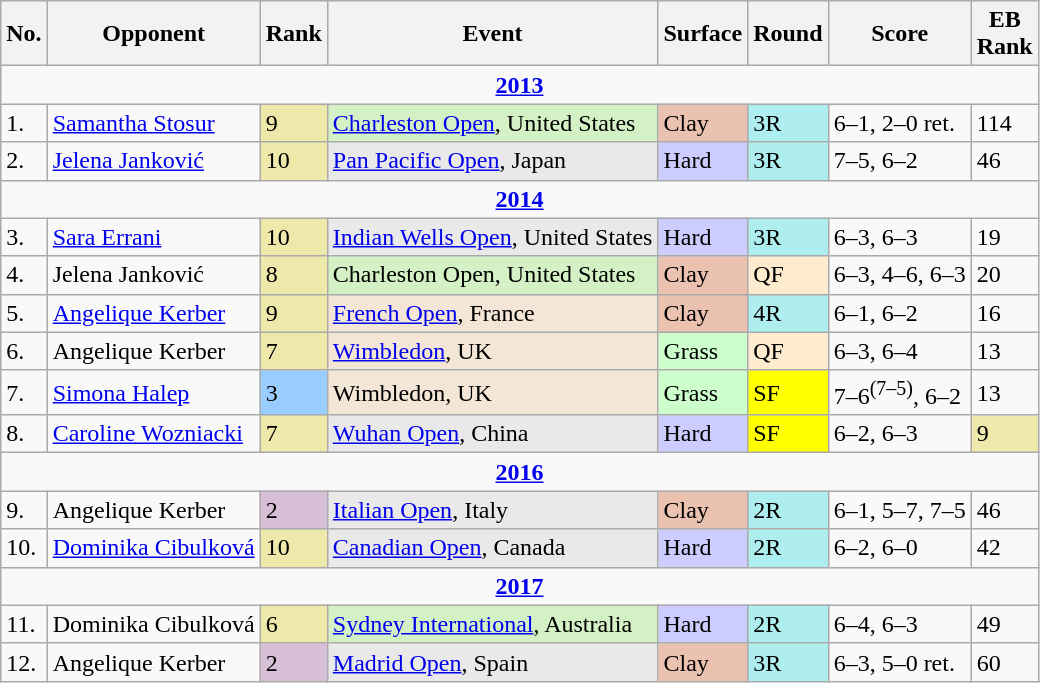<table class="wikitable">
<tr>
<th>No.</th>
<th>Opponent</th>
<th>Rank</th>
<th>Event</th>
<th>Surface</th>
<th>Round</th>
<th class="unsortable">Score</th>
<th>EB<br>Rank</th>
</tr>
<tr>
<td colspan="8" style="text-align:center;"><strong><a href='#'>2013</a></strong></td>
</tr>
<tr>
<td>1.</td>
<td> <a href='#'>Samantha Stosur</a></td>
<td style="background:#eee8aa;">9</td>
<td style="background:#d4f1c5;"><a href='#'>Charleston Open</a>, United States</td>
<td style="background:#ebc2af;">Clay</td>
<td style="background:#afeeee;">3R</td>
<td>6–1, 2–0 ret.</td>
<td>114</td>
</tr>
<tr>
<td>2.</td>
<td> <a href='#'>Jelena Janković</a></td>
<td style="background:#eee8aa;">10</td>
<td style="background:#e9e9e9;"><a href='#'>Pan Pacific Open</a>, Japan</td>
<td style="background:#ccccff;">Hard</td>
<td style="background:#afeeee;">3R</td>
<td>7–5, 6–2</td>
<td>46</td>
</tr>
<tr>
<td colspan="8" style="text-align:center;"><strong><a href='#'>2014</a></strong></td>
</tr>
<tr>
<td>3.</td>
<td> <a href='#'>Sara Errani</a></td>
<td style="background:#eee8aa;">10</td>
<td style="background:#e9e9e9;"><a href='#'>Indian Wells Open</a>, United States</td>
<td style="background:#ccccff;">Hard</td>
<td style="background:#afeeee;">3R</td>
<td>6–3, 6–3</td>
<td>19</td>
</tr>
<tr>
<td>4.</td>
<td> Jelena Janković</td>
<td style="background:#eee8aa;">8</td>
<td style="background:#d4f1c5;">Charleston Open, United States</td>
<td style="background:#ebc2af;">Clay</td>
<td style="background:#ffebcd;">QF</td>
<td>6–3, 4–6, 6–3</td>
<td>20</td>
</tr>
<tr>
<td>5.</td>
<td> <a href='#'>Angelique Kerber</a></td>
<td style="background:#eee8aa;">9</td>
<td style="background:#f3e6d7;"><a href='#'>French Open</a>, France</td>
<td style="background:#ebc2af;">Clay</td>
<td style="background:#afeeee;">4R</td>
<td>6–1, 6–2</td>
<td>16</td>
</tr>
<tr>
<td>6.</td>
<td> Angelique Kerber</td>
<td style="background:#eee8aa;">7</td>
<td style="background:#f3e6d7;"><a href='#'>Wimbledon</a>, UK</td>
<td style="background:#ccffcc;">Grass</td>
<td style="background:#ffebcd;">QF</td>
<td>6–3, 6–4</td>
<td>13</td>
</tr>
<tr>
<td>7.</td>
<td> <a href='#'>Simona Halep</a></td>
<td style="background:#99ccff;">3</td>
<td style="background:#f3e6d7;">Wimbledon, UK</td>
<td style="background:#ccffcc;">Grass</td>
<td style="background:yellow;">SF</td>
<td>7–6<sup>(7–5)</sup>, 6–2</td>
<td>13</td>
</tr>
<tr>
<td>8.</td>
<td> <a href='#'>Caroline Wozniacki</a></td>
<td style="background:#eee8aa;">7</td>
<td style="background:#e9e9e9;"><a href='#'>Wuhan Open</a>, China</td>
<td style="background:#ccccff;">Hard</td>
<td style="background:yellow;">SF</td>
<td>6–2, 6–3</td>
<td style="background:#eee8aa;">9</td>
</tr>
<tr>
<td colspan="8" style="text-align:center;"><strong><a href='#'>2016</a></strong></td>
</tr>
<tr>
<td>9.</td>
<td> Angelique Kerber</td>
<td style="background:thistle;">2</td>
<td style="background:#e9e9e9;"><a href='#'>Italian Open</a>, Italy</td>
<td style="background:#ebc2af;">Clay</td>
<td style="background:#afeeee;">2R</td>
<td>6–1, 5–7, 7–5</td>
<td>46</td>
</tr>
<tr>
<td>10.</td>
<td> <a href='#'>Dominika Cibulková</a></td>
<td style="background:#eee8aa;">10</td>
<td style="background:#e9e9e9;"><a href='#'>Canadian Open</a>, Canada</td>
<td style="background:#ccccff;">Hard</td>
<td style="background:#afeeee;">2R</td>
<td>6–2, 6–0</td>
<td>42</td>
</tr>
<tr>
<td colspan="8" style="text-align:center;"><strong><a href='#'>2017</a></strong></td>
</tr>
<tr>
<td>11.</td>
<td> Dominika Cibulková</td>
<td style="background:#eee8aa;">6</td>
<td style="background:#d4f1c5;"><a href='#'>Sydney International</a>, Australia</td>
<td style="background:#ccccff;">Hard</td>
<td style="background:#afeeee;">2R</td>
<td>6–4, 6–3</td>
<td>49</td>
</tr>
<tr>
<td>12.</td>
<td> Angelique Kerber</td>
<td style="background:thistle;">2</td>
<td style="background:#e9e9e9;"><a href='#'>Madrid Open</a>, Spain</td>
<td style="background:#ebc2af;">Clay</td>
<td style="background:#afeeee;">3R</td>
<td>6–3, 5–0 ret.</td>
<td>60</td>
</tr>
</table>
